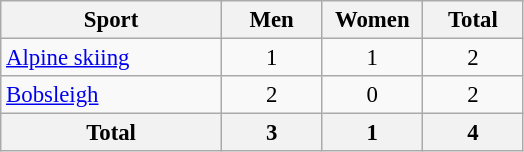<table class="wikitable" style="text-align:center; font-size: 95%">
<tr>
<th width=140>Sport</th>
<th width=60>Men</th>
<th width=60>Women</th>
<th width=60>Total</th>
</tr>
<tr>
<td align=left><a href='#'>Alpine skiing</a></td>
<td>1</td>
<td>1</td>
<td>2</td>
</tr>
<tr>
<td align=left><a href='#'>Bobsleigh</a></td>
<td>2</td>
<td>0</td>
<td>2</td>
</tr>
<tr>
<th>Total</th>
<th>3</th>
<th>1</th>
<th>4</th>
</tr>
</table>
